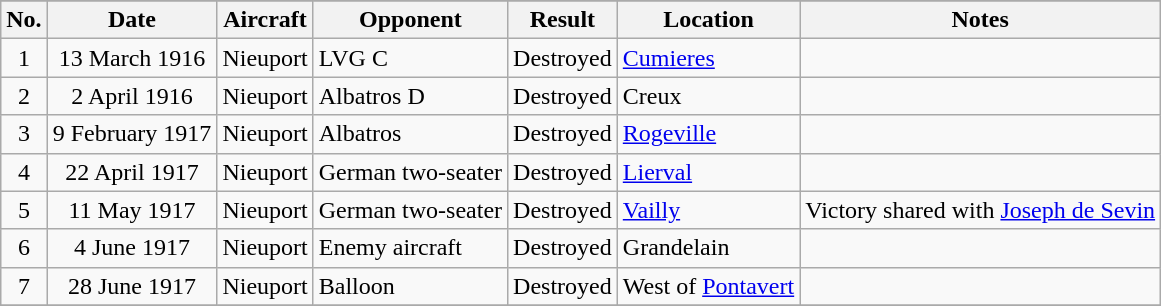<table class="wikitable">
<tr>
</tr>
<tr>
<th>No.</th>
<th>Date</th>
<th>Aircraft</th>
<th>Opponent</th>
<th>Result</th>
<th>Location</th>
<th>Notes</th>
</tr>
<tr>
<td align="center">1</td>
<td align="center">13 March 1916</td>
<td>Nieuport</td>
<td>LVG C</td>
<td>Destroyed</td>
<td><a href='#'>Cumieres</a></td>
<td></td>
</tr>
<tr>
<td align="center">2</td>
<td align="center">2 April 1916</td>
<td>Nieuport</td>
<td>Albatros D</td>
<td>Destroyed</td>
<td>Creux</td>
<td></td>
</tr>
<tr>
<td align="center">3</td>
<td align="center">9 February 1917</td>
<td>Nieuport</td>
<td>Albatros</td>
<td>Destroyed</td>
<td><a href='#'>Rogeville</a></td>
<td></td>
</tr>
<tr>
<td align="center">4</td>
<td align="center">22 April 1917</td>
<td>Nieuport</td>
<td>German two-seater</td>
<td>Destroyed</td>
<td><a href='#'>Lierval</a></td>
<td></td>
</tr>
<tr>
<td align="center">5</td>
<td align="center">11 May 1917</td>
<td>Nieuport</td>
<td>German two-seater</td>
<td>Destroyed</td>
<td><a href='#'>Vailly</a></td>
<td>Victory shared with <a href='#'>Joseph de Sevin</a></td>
</tr>
<tr>
<td align="center">6</td>
<td align="center">4 June 1917</td>
<td>Nieuport</td>
<td>Enemy aircraft</td>
<td>Destroyed</td>
<td>Grandelain</td>
<td></td>
</tr>
<tr>
<td align="center">7</td>
<td align="center">28 June 1917</td>
<td>Nieuport</td>
<td>Balloon</td>
<td>Destroyed</td>
<td>West of <a href='#'>Pontavert</a></td>
<td></td>
</tr>
<tr>
</tr>
</table>
